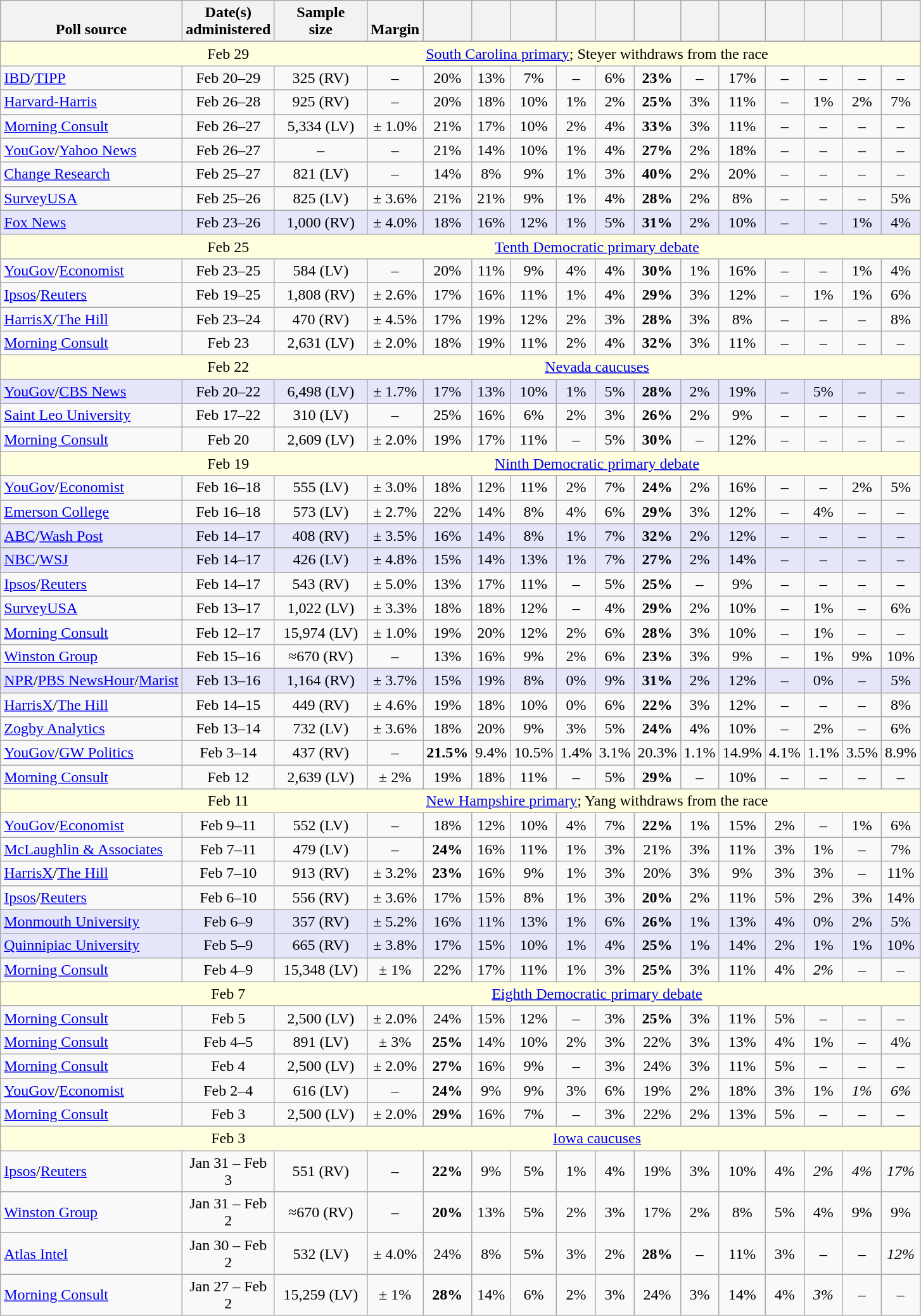<table class="wikitable sortable" style="text-align:center;">
<tr valign=bottom>
<th style="background-position: right 85%;">Poll source</th>
<th style="width:90px; background-position: right 85%;">Date(s)<br>administered</th>
<th style="width:90px; background-position: right 85%;">Sample<br>size</th>
<th style="width:50px; background-position: right 85%;">Margin<br></th>
<th></th>
<th></th>
<th></th>
<th></th>
<th></th>
<th></th>
<th></th>
<th></th>
<th></th>
<th></th>
<th></th>
<th></th>
</tr>
<tr>
</tr>
<tr style="background:lightyellow;">
<td style="border-right-style:hidden;"></td>
<td style="border-right-style:hidden;">Feb 29</td>
<td colspan="16"><a href='#'>South Carolina primary</a>; Steyer withdraws from the race</td>
</tr>
<tr>
<td style="text-align:left;"><a href='#'>IBD</a>/<a href='#'>TIPP</a></td>
<td>Feb 20–29</td>
<td>325 (RV)</td>
<td>–</td>
<td>20%</td>
<td>13%</td>
<td>7%</td>
<td>–</td>
<td>6%</td>
<td><strong>23%</strong></td>
<td>–</td>
<td>17%</td>
<td>–</td>
<td>–</td>
<td>–</td>
<td>–</td>
</tr>
<tr>
<td style="text-align:left;"><a href='#'>Harvard-Harris</a></td>
<td>Feb 26–28</td>
<td>925 (RV)</td>
<td>–</td>
<td>20%</td>
<td>18%</td>
<td>10%</td>
<td>1%</td>
<td>2%</td>
<td><strong>25%</strong></td>
<td>3%</td>
<td>11%</td>
<td>–</td>
<td>1%</td>
<td>2%</td>
<td>7%</td>
</tr>
<tr>
<td style="text-align:left;"><a href='#'>Morning Consult</a></td>
<td>Feb 26–27</td>
<td>5,334 (LV)</td>
<td>± 1.0%</td>
<td>21%</td>
<td>17%</td>
<td>10%</td>
<td>2%</td>
<td>4%</td>
<td><strong>33%</strong></td>
<td>3%</td>
<td>11%</td>
<td>–</td>
<td>–</td>
<td>–</td>
<td>–</td>
</tr>
<tr>
<td style="text-align:left;"><a href='#'>YouGov</a>/<a href='#'>Yahoo News</a></td>
<td>Feb 26–27</td>
<td>–</td>
<td>–</td>
<td>21%</td>
<td>14%</td>
<td>10%</td>
<td>1%</td>
<td>4%</td>
<td><strong>27%</strong></td>
<td>2%</td>
<td>18%</td>
<td>–</td>
<td>–</td>
<td>–</td>
<td>–</td>
</tr>
<tr>
<td style="text-align:left;"><a href='#'>Change Research</a></td>
<td>Feb 25–27</td>
<td>821 (LV)</td>
<td>–</td>
<td>14%</td>
<td>8%</td>
<td>9%</td>
<td>1%</td>
<td>3%</td>
<td><strong>40%</strong></td>
<td>2%</td>
<td>20%</td>
<td>–</td>
<td>–</td>
<td>–</td>
<td>–</td>
</tr>
<tr>
<td style="text-align:left;"><a href='#'>SurveyUSA</a></td>
<td>Feb 25–26</td>
<td>825 (LV)</td>
<td>± 3.6%</td>
<td>21%</td>
<td>21%</td>
<td>9%</td>
<td>1%</td>
<td>4%</td>
<td><strong>28%</strong></td>
<td>2%</td>
<td>8%</td>
<td>–</td>
<td>–</td>
<td>–</td>
<td>5%</td>
</tr>
<tr>
</tr>
<tr bgcolor=lavender>
<td style="text-align:left;"><a href='#'>Fox News</a></td>
<td>Feb 23–26</td>
<td>1,000 (RV)</td>
<td>± 4.0%</td>
<td>18%</td>
<td>16%</td>
<td>12%</td>
<td>1%</td>
<td>5%</td>
<td><strong>31%</strong></td>
<td>2%</td>
<td>10%</td>
<td>–</td>
<td>–</td>
<td>1%</td>
<td>4%</td>
</tr>
<tr style="background:lightyellow;">
<td style="border-right-style:hidden;"></td>
<td style="border-right-style:hidden;">Feb 25</td>
<td colspan="16"><a href='#'>Tenth Democratic primary debate</a></td>
</tr>
<tr>
<td style="text-align:left;"><a href='#'>YouGov</a>/<a href='#'>Economist</a></td>
<td>Feb 23–25</td>
<td>584 (LV)</td>
<td>–</td>
<td>20%</td>
<td>11%</td>
<td>9%</td>
<td>4%</td>
<td>4%</td>
<td><strong>30%</strong></td>
<td>1%</td>
<td>16%</td>
<td>–</td>
<td>–</td>
<td>1%</td>
<td>4%</td>
</tr>
<tr>
<td style="text-align:left;"><a href='#'>Ipsos</a>/<a href='#'>Reuters</a></td>
<td>Feb 19–25</td>
<td>1,808 (RV)</td>
<td>± 2.6%</td>
<td>17%</td>
<td>16%</td>
<td>11%</td>
<td>1%</td>
<td>4%</td>
<td><strong>29%</strong></td>
<td>3%</td>
<td>12%</td>
<td>–</td>
<td>1%</td>
<td>1%</td>
<td>6%</td>
</tr>
<tr>
<td style="text-align:left;"><a href='#'>HarrisX</a>/<a href='#'>The Hill</a></td>
<td>Feb 23–24</td>
<td>470 (RV)</td>
<td>± 4.5%</td>
<td>17%</td>
<td>19%</td>
<td>12%</td>
<td>2%</td>
<td>3%</td>
<td><strong>28%</strong></td>
<td>3%</td>
<td>8%</td>
<td>–</td>
<td>–</td>
<td>–</td>
<td>8%</td>
</tr>
<tr>
<td style="text-align:left;"><a href='#'>Morning Consult</a></td>
<td>Feb 23</td>
<td>2,631 (LV)</td>
<td>± 2.0%</td>
<td>18%</td>
<td>19%</td>
<td>11%</td>
<td>2%</td>
<td>4%</td>
<td><strong>32%</strong></td>
<td>3%</td>
<td>11%</td>
<td>–</td>
<td>–</td>
<td>–</td>
<td>–</td>
</tr>
<tr style="background:lightyellow;">
<td style="border-right-style:hidden;"></td>
<td style="border-right-style:hidden;">Feb 22</td>
<td colspan="16"><a href='#'>Nevada caucuses</a></td>
</tr>
<tr bgcolor=lavender>
<td style="text-align:left;"><a href='#'>YouGov</a>/<a href='#'>CBS News</a></td>
<td>Feb 20–22</td>
<td>6,498 (LV)</td>
<td>± 1.7%</td>
<td>17%</td>
<td>13%</td>
<td>10%</td>
<td>1%</td>
<td>5%</td>
<td><strong>28%</strong></td>
<td>2%</td>
<td>19%</td>
<td>–</td>
<td>5%</td>
<td>–</td>
<td>–</td>
</tr>
<tr>
</tr>
<tr>
</tr>
<tr>
<td style="text-align:left;"><a href='#'>Saint Leo University</a></td>
<td>Feb 17–22</td>
<td>310 (LV)</td>
<td>–</td>
<td>25%</td>
<td>16%</td>
<td>6%</td>
<td>2%</td>
<td>3%</td>
<td><strong>26%</strong></td>
<td>2%</td>
<td>9%</td>
<td>–</td>
<td>–</td>
<td>–</td>
<td>–</td>
</tr>
<tr>
<td style="text-align:left;"><a href='#'>Morning Consult</a></td>
<td>Feb 20</td>
<td>2,609 (LV)</td>
<td>± 2.0%</td>
<td>19%</td>
<td>17%</td>
<td>11%</td>
<td>–</td>
<td>5%</td>
<td><strong>30%</strong></td>
<td>–</td>
<td>12%</td>
<td>–</td>
<td>–</td>
<td>–</td>
<td>–</td>
</tr>
<tr style="background:lightyellow;">
<td style="border-right-style:hidden;"></td>
<td style="border-right-style:hidden;">Feb 19</td>
<td colspan="16"><a href='#'>Ninth Democratic primary debate</a></td>
</tr>
<tr>
<td style="text-align:left;"><a href='#'>YouGov</a>/<a href='#'>Economist</a></td>
<td>Feb 16–18</td>
<td>555 (LV)</td>
<td>± 3.0%</td>
<td>18%</td>
<td>12%</td>
<td>11%</td>
<td>2%</td>
<td>7%</td>
<td><strong>24%</strong></td>
<td>2%</td>
<td>16%</td>
<td>–</td>
<td>–</td>
<td>2%</td>
<td>5%</td>
</tr>
<tr>
</tr>
<tr>
</tr>
<tr>
<td style="text-align:left;"><a href='#'>Emerson College</a></td>
<td>Feb 16–18</td>
<td>573 (LV)</td>
<td>± 2.7%</td>
<td>22%</td>
<td>14%</td>
<td>8%</td>
<td>4%</td>
<td>6%</td>
<td><strong>29%</strong></td>
<td>3%</td>
<td>12%</td>
<td>–</td>
<td>4%</td>
<td>–</td>
<td>–</td>
</tr>
<tr>
</tr>
<tr>
</tr>
<tr bgcolor=lavender>
<td style="text-align:left;"><a href='#'>ABC</a>/<a href='#'>Wash Post</a></td>
<td>Feb 14–17</td>
<td>408 (RV)</td>
<td>± 3.5%</td>
<td>16%</td>
<td>14%</td>
<td>8%</td>
<td>1%</td>
<td>7%</td>
<td><strong>32%</strong></td>
<td>2%</td>
<td>12%</td>
<td>–</td>
<td>–</td>
<td>–</td>
<td>–</td>
</tr>
<tr>
</tr>
<tr>
</tr>
<tr bgcolor=lavender>
<td style="text-align:left;"><a href='#'>NBC</a>/<a href='#'>WSJ</a></td>
<td>Feb 14–17</td>
<td>426 (LV)</td>
<td>± 4.8%</td>
<td>15%</td>
<td>14%</td>
<td>13%</td>
<td>1%</td>
<td>7%</td>
<td><strong>27%</strong></td>
<td>2%</td>
<td>14%</td>
<td>–</td>
<td>–</td>
<td>–</td>
<td>–</td>
</tr>
<tr>
</tr>
<tr>
<td style="text-align:left;"><a href='#'>Ipsos</a>/<a href='#'>Reuters</a></td>
<td>Feb 14–17</td>
<td>543 (RV)</td>
<td>± 5.0%</td>
<td>13%</td>
<td>17%</td>
<td>11%</td>
<td>–</td>
<td>5%</td>
<td><strong>25%</strong></td>
<td>–</td>
<td>9%</td>
<td>–</td>
<td>–</td>
<td>–</td>
<td>–</td>
</tr>
<tr>
<td style="text-align:left;"><a href='#'>SurveyUSA</a></td>
<td>Feb 13–17</td>
<td>1,022 (LV)</td>
<td>± 3.3%</td>
<td>18%</td>
<td>18%</td>
<td>12%</td>
<td>–</td>
<td>4%</td>
<td><strong>29%</strong></td>
<td>2%</td>
<td>10%</td>
<td>–</td>
<td>1%</td>
<td>–</td>
<td>6%</td>
</tr>
<tr>
<td style="text-align:left;"><a href='#'>Morning Consult</a></td>
<td>Feb 12–17</td>
<td>15,974 (LV)</td>
<td>± 1.0%</td>
<td>19%</td>
<td>20%</td>
<td>12%</td>
<td>2%</td>
<td>6%</td>
<td><strong>28%</strong></td>
<td>3%</td>
<td>10%</td>
<td>–</td>
<td>1%</td>
<td>–</td>
<td>–</td>
</tr>
<tr>
<td style="text-align:left;"><a href='#'>Winston Group</a></td>
<td>Feb 15–16</td>
<td>≈670 (RV)</td>
<td>–</td>
<td>13%</td>
<td>16%</td>
<td>9%</td>
<td>2%</td>
<td>6%</td>
<td><strong>23%</strong></td>
<td>3%</td>
<td>9%</td>
<td>–</td>
<td>1%</td>
<td>9%</td>
<td>10%</td>
</tr>
<tr bgcolor=lavender>
<td style="text-align:left;"><a href='#'>NPR</a>/<a href='#'>PBS NewsHour</a>/<a href='#'>Marist</a></td>
<td>Feb 13–16</td>
<td>1,164 (RV)</td>
<td>± 3.7%</td>
<td>15%</td>
<td>19%</td>
<td>8%</td>
<td>0%</td>
<td>9%</td>
<td><strong>31%</strong></td>
<td>2%</td>
<td>12%</td>
<td>–</td>
<td>0%</td>
<td>–</td>
<td>5%</td>
</tr>
<tr>
<td style="text-align:left;"><a href='#'>HarrisX</a>/<a href='#'>The Hill</a></td>
<td>Feb 14–15</td>
<td>449 (RV)</td>
<td>± 4.6%</td>
<td>19%</td>
<td>18%</td>
<td>10%</td>
<td>0%</td>
<td>6%</td>
<td><strong>22%</strong></td>
<td>3%</td>
<td>12%</td>
<td>–</td>
<td>–</td>
<td>–</td>
<td>8%</td>
</tr>
<tr>
<td style="text-align:left;"><a href='#'>Zogby Analytics</a></td>
<td>Feb 13–14</td>
<td>732 (LV)</td>
<td>± 3.6%</td>
<td>18%</td>
<td>20%</td>
<td>9%</td>
<td>3%</td>
<td>5%</td>
<td><strong>24%</strong></td>
<td>4%</td>
<td>10%</td>
<td>–</td>
<td>2%</td>
<td>–</td>
<td>6%</td>
</tr>
<tr>
<td style="text-align:left;"><a href='#'>YouGov</a>/<a href='#'>GW Politics</a></td>
<td>Feb 3–14</td>
<td>437 (RV)</td>
<td>–</td>
<td><strong>21.5%</strong></td>
<td>9.4%</td>
<td>10.5%</td>
<td>1.4%</td>
<td>3.1%</td>
<td>20.3%</td>
<td>1.1%</td>
<td>14.9%</td>
<td>4.1%</td>
<td>1.1%</td>
<td>3.5%</td>
<td>8.9%</td>
</tr>
<tr>
<td style="text-align:left;"><a href='#'>Morning Consult</a></td>
<td>Feb 12</td>
<td>2,639 (LV)</td>
<td>± 2%</td>
<td>19%</td>
<td>18%</td>
<td>11%</td>
<td>–</td>
<td>5%</td>
<td><strong>29%</strong></td>
<td>–</td>
<td>10%</td>
<td>–</td>
<td>–</td>
<td>–</td>
<td>–</td>
</tr>
<tr style="background:lightyellow;">
<td style="border-right-style:hidden;"></td>
<td style="border-right-style:hidden;">Feb 11</td>
<td colspan="16"><a href='#'>New Hampshire primary</a>; Yang withdraws from the race</td>
</tr>
<tr>
<td style="text-align:left;"><a href='#'>YouGov</a>/<a href='#'>Economist</a></td>
<td>Feb 9–11</td>
<td>552 (LV)</td>
<td>–</td>
<td>18%</td>
<td>12%</td>
<td>10%</td>
<td>4%</td>
<td>7%</td>
<td><strong>22%</strong></td>
<td>1%</td>
<td>15%</td>
<td>2%</td>
<td>–</td>
<td>1%</td>
<td>6%</td>
</tr>
<tr>
<td style="text-align:left;"><a href='#'>McLaughlin & Associates</a></td>
<td>Feb 7–11</td>
<td>479 (LV)</td>
<td>–</td>
<td><strong>24%</strong></td>
<td>16%</td>
<td>11%</td>
<td>1%</td>
<td>3%</td>
<td>21%</td>
<td>3%</td>
<td>11%</td>
<td>3%</td>
<td>1%</td>
<td>–</td>
<td>7%</td>
</tr>
<tr>
<td style="text-align:left;"><a href='#'>HarrisX</a>/<a href='#'>The Hill</a></td>
<td>Feb 7–10</td>
<td>913 (RV)</td>
<td>± 3.2%</td>
<td><strong>23%</strong></td>
<td>16%</td>
<td>9%</td>
<td>1%</td>
<td>3%</td>
<td>20%</td>
<td>3%</td>
<td>9%</td>
<td>3%</td>
<td>3%</td>
<td>–</td>
<td>11%</td>
</tr>
<tr>
<td style="text-align:left;"><a href='#'>Ipsos</a>/<a href='#'>Reuters</a></td>
<td>Feb 6–10</td>
<td>556 (RV)</td>
<td>± 3.6%</td>
<td>17%</td>
<td>15%</td>
<td>8%</td>
<td>1%</td>
<td>3%</td>
<td><strong>20%</strong></td>
<td>2%</td>
<td>11%</td>
<td>5%</td>
<td>2%</td>
<td>3%</td>
<td>14%</td>
</tr>
<tr bgcolor=lavender>
<td style="text-align:left;"><a href='#'>Monmouth University</a></td>
<td>Feb 6–9</td>
<td>357 (RV)</td>
<td>± 5.2%</td>
<td>16%</td>
<td>11%</td>
<td>13%</td>
<td>1%</td>
<td>6%</td>
<td><strong>26%</strong></td>
<td>1%</td>
<td>13%</td>
<td>4%</td>
<td>0%</td>
<td>2%</td>
<td>5%</td>
</tr>
<tr bgcolor=lavender>
<td style="text-align:left;"><a href='#'>Quinnipiac University</a></td>
<td>Feb 5–9</td>
<td>665 (RV)</td>
<td>± 3.8%</td>
<td>17%</td>
<td>15%</td>
<td>10%</td>
<td>1%</td>
<td>4%</td>
<td><strong>25%</strong></td>
<td>1%</td>
<td>14%</td>
<td>2%</td>
<td>1%</td>
<td>1%</td>
<td>10%</td>
</tr>
<tr>
<td style="text-align:left;"><a href='#'>Morning Consult</a></td>
<td>Feb 4–9</td>
<td>15,348 (LV)</td>
<td>± 1%</td>
<td>22%</td>
<td>17%</td>
<td>11%</td>
<td>1%</td>
<td>3%</td>
<td><strong>25%</strong></td>
<td>3%</td>
<td>11%</td>
<td>4%</td>
<td><em>2%</em></td>
<td>–</td>
<td>–</td>
</tr>
<tr style="background:lightyellow;">
<td style="border-right-style:hidden;"></td>
<td style="border-right-style:hidden;">Feb 7</td>
<td colspan="16"><a href='#'>Eighth Democratic primary debate</a></td>
</tr>
<tr>
<td style="text-align:left;"><a href='#'>Morning Consult</a></td>
<td>Feb 5</td>
<td>2,500 (LV)</td>
<td>± 2.0%</td>
<td>24%</td>
<td>15%</td>
<td>12%</td>
<td>–</td>
<td>3%</td>
<td><strong>25%</strong></td>
<td>3%</td>
<td>11%</td>
<td>5%</td>
<td>–</td>
<td>–</td>
<td>–</td>
</tr>
<tr>
<td style="text-align:left;"><a href='#'>Morning Consult</a></td>
<td>Feb 4–5</td>
<td>891 (LV)</td>
<td>± 3%</td>
<td><strong>25%</strong></td>
<td>14%</td>
<td>10%</td>
<td>2%</td>
<td>3%</td>
<td>22%</td>
<td>3%</td>
<td>13%</td>
<td>4%</td>
<td>1%</td>
<td>–</td>
<td>4%</td>
</tr>
<tr>
<td style="text-align:left;"><a href='#'>Morning Consult</a></td>
<td>Feb 4</td>
<td>2,500 (LV)</td>
<td>± 2.0%</td>
<td><strong>27%</strong></td>
<td>16%</td>
<td>9%</td>
<td>–</td>
<td>3%</td>
<td>24%</td>
<td>3%</td>
<td>11%</td>
<td>5%</td>
<td>–</td>
<td>–</td>
<td>–</td>
</tr>
<tr>
<td style="text-align:left;"><a href='#'>YouGov</a>/<a href='#'>Economist</a></td>
<td>Feb 2–4</td>
<td>616 (LV)</td>
<td>–</td>
<td><strong>24%</strong></td>
<td>9%</td>
<td>9%</td>
<td>3%</td>
<td>6%</td>
<td>19%</td>
<td>2%</td>
<td>18%</td>
<td>3%</td>
<td>1%</td>
<td><em>1%</em></td>
<td><em>6%</em></td>
</tr>
<tr>
<td style="text-align:left;"><a href='#'>Morning Consult</a></td>
<td>Feb 3</td>
<td>2,500 (LV)</td>
<td>± 2.0%</td>
<td><strong>29%</strong></td>
<td>16%</td>
<td>7%</td>
<td>–</td>
<td>3%</td>
<td>22%</td>
<td>2%</td>
<td>13%</td>
<td>5%</td>
<td>–</td>
<td>–</td>
<td>–</td>
</tr>
<tr style="background:lightyellow;">
<td style="border-right-style:hidden;"></td>
<td style="border-right-style:hidden;">Feb 3</td>
<td colspan="16"><a href='#'>Iowa caucuses</a></td>
</tr>
<tr>
<td style="text-align:left;"><a href='#'>Ipsos</a>/<a href='#'>Reuters</a></td>
<td>Jan 31 – Feb 3</td>
<td>551 (RV)</td>
<td>–</td>
<td><strong>22%</strong></td>
<td>9%</td>
<td>5%</td>
<td>1%</td>
<td>4%</td>
<td>19%</td>
<td>3%</td>
<td>10%</td>
<td>4%</td>
<td><em>2%</em></td>
<td><em>4%</em></td>
<td><em>17%</em></td>
</tr>
<tr>
<td style="text-align:left;"><a href='#'>Winston Group</a></td>
<td>Jan 31 – Feb 2</td>
<td>≈670 (RV)</td>
<td>–</td>
<td><strong>20%</strong></td>
<td>13%</td>
<td>5%</td>
<td>2%</td>
<td>3%</td>
<td>17%</td>
<td>2%</td>
<td>8%</td>
<td>5%</td>
<td>4%</td>
<td>9%</td>
<td>9%</td>
</tr>
<tr>
<td style="text-align:left;"><a href='#'>Atlas Intel</a></td>
<td>Jan 30 – Feb 2</td>
<td>532 (LV)</td>
<td>± 4.0%</td>
<td>24%</td>
<td>8%</td>
<td>5%</td>
<td>3%</td>
<td>2%</td>
<td><strong>28%</strong></td>
<td>–</td>
<td>11%</td>
<td>3%</td>
<td>–</td>
<td>–</td>
<td><em>12%</em></td>
</tr>
<tr>
<td style="text-align:left;"><a href='#'>Morning Consult</a></td>
<td>Jan 27 – Feb 2</td>
<td>15,259 (LV)</td>
<td>± 1%</td>
<td><strong>28%</strong></td>
<td>14%</td>
<td>6%</td>
<td>2%</td>
<td>3%</td>
<td>24%</td>
<td>3%</td>
<td>14%</td>
<td>4%</td>
<td><em>3%</em></td>
<td>–</td>
<td>–</td>
</tr>
</table>
